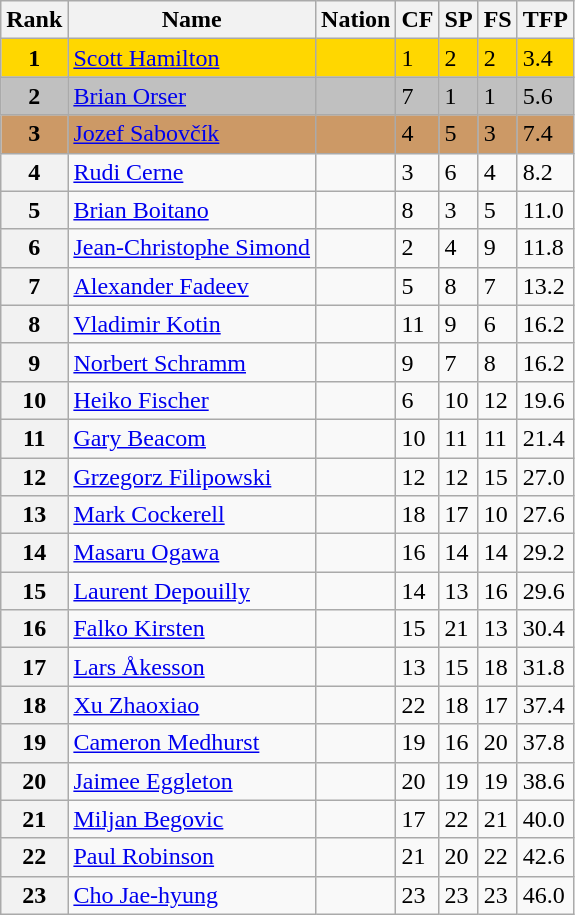<table class="wikitable">
<tr>
<th>Rank</th>
<th>Name</th>
<th>Nation</th>
<th>CF</th>
<th>SP</th>
<th>FS</th>
<th>TFP</th>
</tr>
<tr bgcolor="gold">
<td align="center"><strong>1</strong></td>
<td><a href='#'>Scott Hamilton</a></td>
<td></td>
<td>1</td>
<td>2</td>
<td>2</td>
<td>3.4</td>
</tr>
<tr bgcolor="silver">
<td align="center"><strong>2</strong></td>
<td><a href='#'>Brian Orser</a></td>
<td></td>
<td>7</td>
<td>1</td>
<td>1</td>
<td>5.6</td>
</tr>
<tr bgcolor="cc9966">
<td align="center"><strong>3</strong></td>
<td><a href='#'>Jozef Sabovčík</a></td>
<td></td>
<td>4</td>
<td>5</td>
<td>3</td>
<td>7.4</td>
</tr>
<tr>
<th>4</th>
<td><a href='#'>Rudi Cerne</a></td>
<td></td>
<td>3</td>
<td>6</td>
<td>4</td>
<td>8.2</td>
</tr>
<tr>
<th>5</th>
<td><a href='#'>Brian Boitano</a></td>
<td></td>
<td>8</td>
<td>3</td>
<td>5</td>
<td>11.0</td>
</tr>
<tr>
<th>6</th>
<td><a href='#'>Jean-Christophe Simond</a></td>
<td></td>
<td>2</td>
<td>4</td>
<td>9</td>
<td>11.8</td>
</tr>
<tr>
<th>7</th>
<td><a href='#'>Alexander Fadeev</a></td>
<td></td>
<td>5</td>
<td>8</td>
<td>7</td>
<td>13.2</td>
</tr>
<tr>
<th>8</th>
<td><a href='#'>Vladimir Kotin</a></td>
<td></td>
<td>11</td>
<td>9</td>
<td>6</td>
<td>16.2</td>
</tr>
<tr>
<th>9</th>
<td><a href='#'>Norbert Schramm</a></td>
<td></td>
<td>9</td>
<td>7</td>
<td>8</td>
<td>16.2</td>
</tr>
<tr>
<th>10</th>
<td><a href='#'>Heiko Fischer</a></td>
<td></td>
<td>6</td>
<td>10</td>
<td>12</td>
<td>19.6</td>
</tr>
<tr>
<th>11</th>
<td><a href='#'>Gary Beacom</a></td>
<td></td>
<td>10</td>
<td>11</td>
<td>11</td>
<td>21.4</td>
</tr>
<tr>
<th>12</th>
<td><a href='#'>Grzegorz Filipowski</a></td>
<td></td>
<td>12</td>
<td>12</td>
<td>15</td>
<td>27.0</td>
</tr>
<tr>
<th>13</th>
<td><a href='#'>Mark Cockerell</a></td>
<td></td>
<td>18</td>
<td>17</td>
<td>10</td>
<td>27.6</td>
</tr>
<tr>
<th>14</th>
<td><a href='#'>Masaru Ogawa</a></td>
<td></td>
<td>16</td>
<td>14</td>
<td>14</td>
<td>29.2</td>
</tr>
<tr>
<th>15</th>
<td><a href='#'>Laurent Depouilly</a></td>
<td></td>
<td>14</td>
<td>13</td>
<td>16</td>
<td>29.6</td>
</tr>
<tr>
<th>16</th>
<td><a href='#'>Falko Kirsten</a></td>
<td></td>
<td>15</td>
<td>21</td>
<td>13</td>
<td>30.4</td>
</tr>
<tr>
<th>17</th>
<td><a href='#'>Lars Åkesson</a></td>
<td></td>
<td>13</td>
<td>15</td>
<td>18</td>
<td>31.8</td>
</tr>
<tr>
<th>18</th>
<td><a href='#'>Xu Zhaoxiao</a></td>
<td></td>
<td>22</td>
<td>18</td>
<td>17</td>
<td>37.4</td>
</tr>
<tr>
<th>19</th>
<td><a href='#'>Cameron Medhurst</a></td>
<td></td>
<td>19</td>
<td>16</td>
<td>20</td>
<td>37.8</td>
</tr>
<tr>
<th>20</th>
<td><a href='#'>Jaimee Eggleton</a></td>
<td></td>
<td>20</td>
<td>19</td>
<td>19</td>
<td>38.6</td>
</tr>
<tr>
<th>21</th>
<td><a href='#'>Miljan Begovic</a></td>
<td></td>
<td>17</td>
<td>22</td>
<td>21</td>
<td>40.0</td>
</tr>
<tr>
<th>22</th>
<td><a href='#'>Paul Robinson</a></td>
<td></td>
<td>21</td>
<td>20</td>
<td>22</td>
<td>42.6</td>
</tr>
<tr>
<th>23</th>
<td><a href='#'>Cho Jae-hyung</a></td>
<td></td>
<td>23</td>
<td>23</td>
<td>23</td>
<td>46.0</td>
</tr>
</table>
